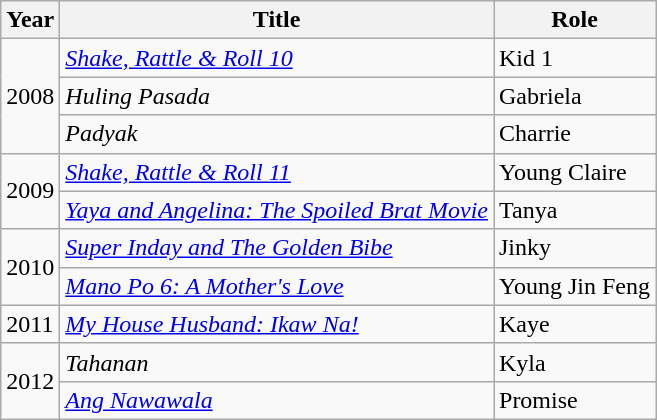<table class="wikitable sortable">
<tr>
<th>Year</th>
<th>Title</th>
<th>Role</th>
</tr>
<tr>
<td rowspan="3">2008</td>
<td><em><a href='#'>Shake, Rattle & Roll 10</a></em></td>
<td>Kid 1</td>
</tr>
<tr>
<td><em>Huling Pasada</em></td>
<td>Gabriela</td>
</tr>
<tr>
<td><em>Padyak</em></td>
<td>Charrie</td>
</tr>
<tr>
<td rowspan="2">2009</td>
<td><em><a href='#'>Shake, Rattle & Roll 11</a></em></td>
<td>Young Claire</td>
</tr>
<tr>
<td><em><a href='#'>Yaya and Angelina: The Spoiled Brat Movie</a></em></td>
<td>Tanya</td>
</tr>
<tr>
<td rowspan="2">2010</td>
<td><em><a href='#'>Super Inday and The Golden Bibe</a></em></td>
<td>Jinky</td>
</tr>
<tr>
<td><em><a href='#'>Mano Po 6: A Mother's Love</a></em></td>
<td>Young Jin Feng</td>
</tr>
<tr>
<td>2011</td>
<td><em><a href='#'>My House Husband: Ikaw Na!</a></em></td>
<td>Kaye</td>
</tr>
<tr>
<td rowspan="2">2012</td>
<td><em>Tahanan</em></td>
<td>Kyla</td>
</tr>
<tr>
<td><em><a href='#'>Ang Nawawala</a></em></td>
<td>Promise</td>
</tr>
</table>
